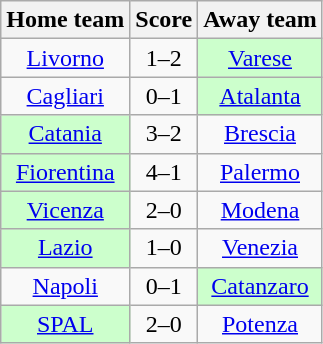<table class="wikitable" style="text-align: center">
<tr>
<th>Home team</th>
<th>Score</th>
<th>Away team</th>
</tr>
<tr>
<td><a href='#'>Livorno</a></td>
<td>1–2</td>
<td bgcolor="#ccffcc"><a href='#'>Varese</a></td>
</tr>
<tr>
<td><a href='#'>Cagliari</a></td>
<td>0–1</td>
<td bgcolor="#ccffcc"><a href='#'>Atalanta</a></td>
</tr>
<tr>
<td bgcolor="#ccffcc"><a href='#'>Catania</a></td>
<td>3–2</td>
<td><a href='#'>Brescia</a></td>
</tr>
<tr>
<td bgcolor="#ccffcc"><a href='#'>Fiorentina</a></td>
<td>4–1</td>
<td><a href='#'>Palermo</a></td>
</tr>
<tr>
<td bgcolor="#ccffcc"><a href='#'>Vicenza</a></td>
<td>2–0</td>
<td><a href='#'>Modena</a></td>
</tr>
<tr>
<td bgcolor="#ccffcc"><a href='#'>Lazio</a></td>
<td>1–0</td>
<td><a href='#'>Venezia</a></td>
</tr>
<tr>
<td><a href='#'>Napoli</a></td>
<td>0–1</td>
<td bgcolor="#ccffcc"><a href='#'>Catanzaro</a></td>
</tr>
<tr>
<td bgcolor="#ccffcc"><a href='#'>SPAL</a></td>
<td>2–0</td>
<td><a href='#'>Potenza</a></td>
</tr>
</table>
